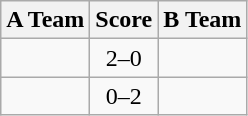<table class=wikitable style="border:1px solid #AAAAAA;">
<tr>
<th>A Team</th>
<th>Score</th>
<th>B Team</th>
</tr>
<tr>
<td><strong></strong></td>
<td align="center">2–0</td>
<td></td>
</tr>
<tr>
<td></td>
<td align="center">0–2</td>
<td><strong></strong></td>
</tr>
</table>
